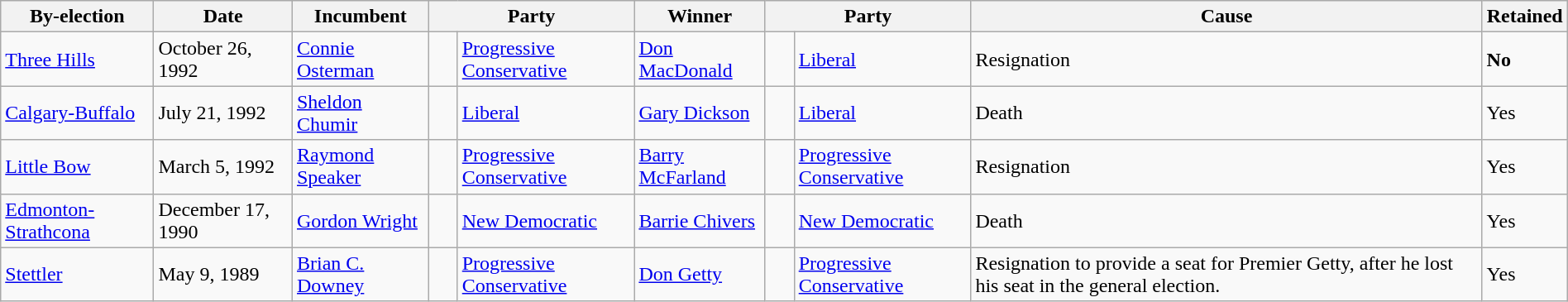<table class=wikitable style="width:100%">
<tr>
<th>By-election</th>
<th>Date</th>
<th>Incumbent</th>
<th colspan=2>Party</th>
<th>Winner</th>
<th colspan=2>Party</th>
<th>Cause</th>
<th>Retained</th>
</tr>
<tr>
<td><a href='#'>Three Hills</a></td>
<td>October 26, 1992</td>
<td><a href='#'>Connie Osterman</a></td>
<td>    </td>
<td><a href='#'>Progressive Conservative</a></td>
<td><a href='#'>Don MacDonald</a></td>
<td>    </td>
<td><a href='#'>Liberal</a></td>
<td>Resignation</td>
<td><strong>No</strong></td>
</tr>
<tr>
<td><a href='#'>Calgary-Buffalo</a></td>
<td>July 21, 1992</td>
<td><a href='#'>Sheldon Chumir</a></td>
<td>    </td>
<td><a href='#'>Liberal</a></td>
<td><a href='#'>Gary Dickson</a></td>
<td>    </td>
<td><a href='#'>Liberal</a></td>
<td>Death</td>
<td>Yes</td>
</tr>
<tr>
<td><a href='#'>Little Bow</a></td>
<td>March 5, 1992</td>
<td><a href='#'>Raymond Speaker</a></td>
<td>    </td>
<td><a href='#'>Progressive Conservative</a></td>
<td><a href='#'>Barry McFarland</a></td>
<td>    </td>
<td><a href='#'>Progressive Conservative</a></td>
<td>Resignation</td>
<td>Yes</td>
</tr>
<tr>
<td><a href='#'>Edmonton-Strathcona</a></td>
<td>December 17, 1990</td>
<td><a href='#'>Gordon Wright</a></td>
<td>    </td>
<td><a href='#'>New Democratic</a></td>
<td><a href='#'>Barrie Chivers</a></td>
<td>    </td>
<td><a href='#'>New Democratic</a></td>
<td>Death</td>
<td>Yes</td>
</tr>
<tr>
<td><a href='#'>Stettler</a></td>
<td>May 9, 1989</td>
<td><a href='#'>Brian C. Downey</a></td>
<td>    </td>
<td><a href='#'>Progressive Conservative</a></td>
<td><a href='#'>Don Getty</a></td>
<td>    </td>
<td><a href='#'>Progressive Conservative</a></td>
<td>Resignation to provide a seat for Premier Getty, after he lost his seat in the general election.</td>
<td>Yes</td>
</tr>
</table>
